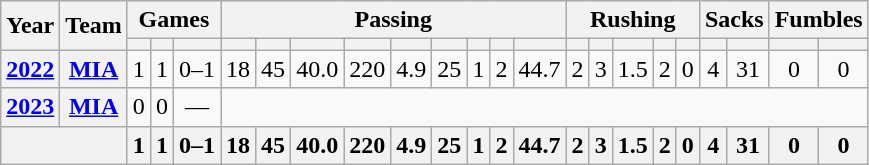<table class="wikitable" style="text-align:center;">
<tr>
<th rowspan="2">Year</th>
<th rowspan="2">Team</th>
<th colspan="3">Games</th>
<th colspan="9">Passing</th>
<th colspan="5">Rushing</th>
<th colspan="2">Sacks</th>
<th colspan="2">Fumbles</th>
</tr>
<tr>
<th></th>
<th></th>
<th></th>
<th></th>
<th></th>
<th></th>
<th></th>
<th></th>
<th></th>
<th></th>
<th></th>
<th></th>
<th></th>
<th></th>
<th></th>
<th></th>
<th></th>
<th></th>
<th></th>
<th></th>
<th></th>
</tr>
<tr>
<th><a href='#'>2022</a></th>
<th><a href='#'>MIA</a></th>
<td>1</td>
<td>1</td>
<td>0–1</td>
<td>18</td>
<td>45</td>
<td>40.0</td>
<td>220</td>
<td>4.9</td>
<td>25</td>
<td>1</td>
<td>2</td>
<td>44.7</td>
<td>2</td>
<td>3</td>
<td>1.5</td>
<td>2</td>
<td>0</td>
<td>4</td>
<td>31</td>
<td>0</td>
<td>0</td>
</tr>
<tr>
<th><a href='#'>2023</a></th>
<th><a href='#'>MIA</a></th>
<td>0</td>
<td>0</td>
<td>—</td>
<td colspan="18"></td>
</tr>
<tr>
<th colspan="2"></th>
<th>1</th>
<th>1</th>
<th>0–1</th>
<th>18</th>
<th>45</th>
<th>40.0</th>
<th>220</th>
<th>4.9</th>
<th>25</th>
<th>1</th>
<th>2</th>
<th>44.7</th>
<th>2</th>
<th>3</th>
<th>1.5</th>
<th>2</th>
<th>0</th>
<th>4</th>
<th>31</th>
<th>0</th>
<th>0</th>
</tr>
</table>
